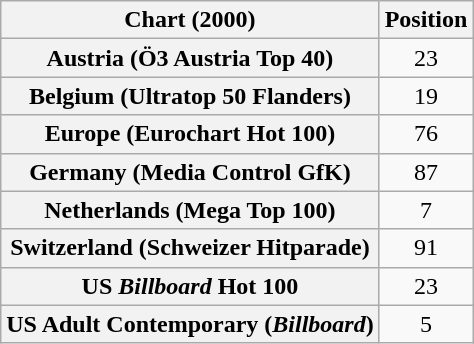<table class="wikitable sortable plainrowheaders" style="text-align:center">
<tr>
<th>Chart (2000)</th>
<th>Position</th>
</tr>
<tr>
<th scope="row">Austria (Ö3 Austria Top 40)</th>
<td>23</td>
</tr>
<tr>
<th scope="row">Belgium (Ultratop 50 Flanders)</th>
<td>19</td>
</tr>
<tr>
<th scope="row">Europe (Eurochart Hot 100)</th>
<td>76</td>
</tr>
<tr>
<th scope="row">Germany (Media Control GfK)</th>
<td>87</td>
</tr>
<tr>
<th scope="row">Netherlands (Mega Top 100)</th>
<td>7</td>
</tr>
<tr>
<th scope="row">Switzerland (Schweizer Hitparade)</th>
<td>91</td>
</tr>
<tr>
<th scope="row">US <em>Billboard</em> Hot 100</th>
<td>23</td>
</tr>
<tr>
<th scope="row">US Adult Contemporary (<em>Billboard</em>)</th>
<td>5</td>
</tr>
</table>
